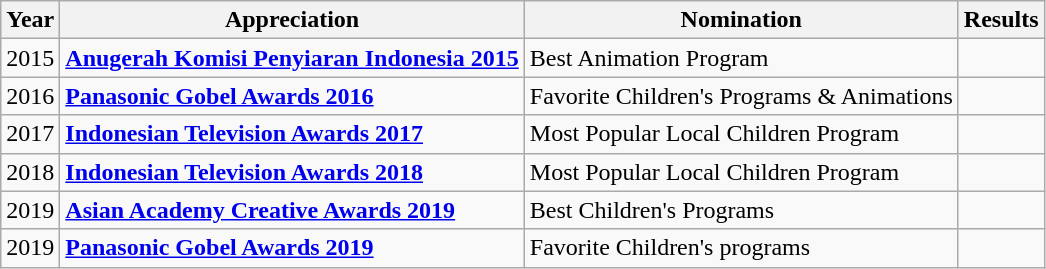<table class="wikitable">
<tr>
<th>Year</th>
<th>Appreciation</th>
<th>Nomination</th>
<th>Results</th>
</tr>
<tr>
<td>2015</td>
<td><strong><a href='#'>Anugerah Komisi Penyiaran Indonesia 2015</a></strong></td>
<td>Best Animation Program</td>
<td></td>
</tr>
<tr>
<td>2016</td>
<td><strong><a href='#'>Panasonic Gobel Awards 2016</a></strong></td>
<td>Favorite Children's Programs & Animations</td>
<td></td>
</tr>
<tr>
<td>2017</td>
<td><strong><a href='#'>Indonesian Television Awards 2017</a></strong></td>
<td>Most Popular Local Children Program</td>
<td></td>
</tr>
<tr>
<td>2018</td>
<td><strong><a href='#'>Indonesian Television Awards 2018</a></strong></td>
<td>Most Popular Local Children Program</td>
<td></td>
</tr>
<tr>
<td>2019</td>
<td><strong><a href='#'>Asian Academy Creative Awards 2019</a></strong></td>
<td>Best Children's Programs</td>
<td></td>
</tr>
<tr>
<td>2019</td>
<td><strong><a href='#'>Panasonic Gobel Awards 2019</a></strong></td>
<td>Favorite Children's programs</td>
<td></td>
</tr>
</table>
